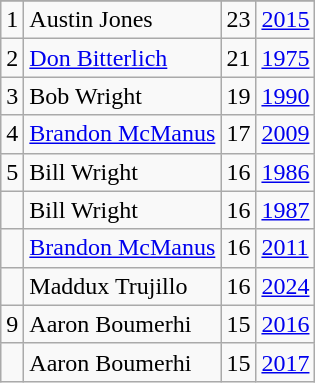<table class="wikitable">
<tr>
</tr>
<tr>
<td>1</td>
<td>Austin Jones</td>
<td>23</td>
<td><a href='#'>2015</a></td>
</tr>
<tr>
<td>2</td>
<td><a href='#'>Don Bitterlich</a></td>
<td>21</td>
<td><a href='#'>1975</a></td>
</tr>
<tr>
<td>3</td>
<td>Bob Wright</td>
<td>19</td>
<td><a href='#'>1990</a></td>
</tr>
<tr>
<td>4</td>
<td><a href='#'>Brandon McManus</a></td>
<td>17</td>
<td><a href='#'>2009</a></td>
</tr>
<tr>
<td>5</td>
<td>Bill Wright</td>
<td>16</td>
<td><a href='#'>1986</a></td>
</tr>
<tr>
<td></td>
<td>Bill Wright</td>
<td>16</td>
<td><a href='#'>1987</a></td>
</tr>
<tr>
<td></td>
<td><a href='#'>Brandon McManus</a></td>
<td>16</td>
<td><a href='#'>2011</a></td>
</tr>
<tr>
<td></td>
<td>Maddux Trujillo</td>
<td>16</td>
<td><a href='#'>2024</a></td>
</tr>
<tr>
<td>9</td>
<td>Aaron Boumerhi</td>
<td>15</td>
<td><a href='#'>2016</a></td>
</tr>
<tr>
<td></td>
<td>Aaron Boumerhi</td>
<td>15</td>
<td><a href='#'>2017</a></td>
</tr>
</table>
